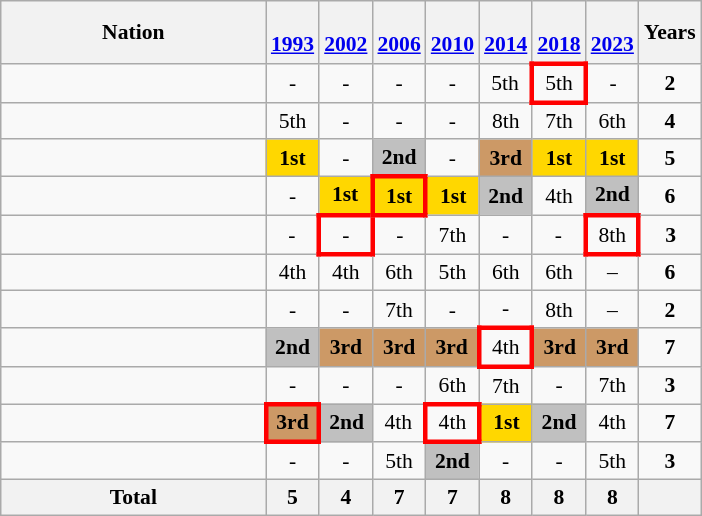<table class="wikitable" style="text-align:center; font-size:90%">
<tr>
<th width=170>Nation</th>
<th><br><a href='#'>1993</a></th>
<th><br><a href='#'>2002</a></th>
<th><br><a href='#'>2006</a></th>
<th><br><a href='#'>2010</a></th>
<th><br><a href='#'>2014</a></th>
<th><br><a href='#'>2018</a></th>
<th><br><a href='#'>2023</a></th>
<th>Years</th>
</tr>
<tr>
<td align=left></td>
<td>-</td>
<td>-</td>
<td>-</td>
<td>-</td>
<td>5th</td>
<td style="border:3px solid red">5th</td>
<td>-</td>
<td><strong>2</strong></td>
</tr>
<tr>
<td align=left></td>
<td>5th</td>
<td>-</td>
<td>-</td>
<td>-</td>
<td>8th</td>
<td>7th</td>
<td>6th</td>
<td><strong>4</strong></td>
</tr>
<tr>
<td align=left></td>
<td bgcolor=gold><strong>1st</strong></td>
<td>-</td>
<td bgcolor=silver><strong>2nd</strong></td>
<td>-</td>
<td bgcolor=#cc9966><strong>3rd</strong></td>
<td bgcolor=gold><strong>1st</strong></td>
<td bgcolor=gold><strong>1st</strong></td>
<td><strong>5</strong></td>
</tr>
<tr>
<td align=left></td>
<td>-</td>
<td bgcolor=gold><strong>1st</strong></td>
<td bgcolor=gold style="border:3px solid red"><strong>1st</strong></td>
<td bgcolor=gold><strong>1st</strong></td>
<td bgcolor=silver><strong>2nd</strong></td>
<td>4th</td>
<td bgcolor=silver><strong>2nd</strong></td>
<td><strong>6</strong></td>
</tr>
<tr>
<td align=left></td>
<td>-</td>
<td style="border:3px solid red">-</td>
<td>-</td>
<td>7th</td>
<td>-</td>
<td>-</td>
<td style="border:3px solid red">8th</td>
<td><strong>3</strong></td>
</tr>
<tr>
<td align=left></td>
<td>4th</td>
<td>4th</td>
<td>6th</td>
<td>5th</td>
<td>6th</td>
<td>6th</td>
<td>–</td>
<td><strong>6</strong></td>
</tr>
<tr>
<td align=left></td>
<td>-</td>
<td>-</td>
<td>7th</td>
<td>-</td>
<td>-</td>
<td>8th</td>
<td>–</td>
<td><strong>2</strong></td>
</tr>
<tr>
<td align=left></td>
<td bgcolor=silver><strong>2nd</strong></td>
<td bgcolor=#cc9966><strong>3rd</strong></td>
<td bgcolor=#cc9966><strong>3rd</strong></td>
<td bgcolor=#cc9966><strong>3rd</strong></td>
<td style="border:3px solid red">4th</td>
<td bgcolor=#cc9966><strong>3rd</strong></td>
<td bgcolor=#cc9966><strong>3rd</strong></td>
<td><strong>7</strong></td>
</tr>
<tr>
<td align=left></td>
<td>-</td>
<td>-</td>
<td>-</td>
<td>6th</td>
<td>7th</td>
<td>-</td>
<td>7th</td>
<td><strong>3</strong></td>
</tr>
<tr>
<td align=left></td>
<td bgcolor=#cc9966 style="border:3px solid red"><strong>3rd</strong></td>
<td bgcolor=silver><strong>2nd</strong></td>
<td>4th</td>
<td style="border:3px solid red">4th</td>
<td bgcolor=gold><strong>1st</strong></td>
<td bgcolor=silver><strong>2nd</strong></td>
<td>4th</td>
<td><strong>7</strong></td>
</tr>
<tr>
<td align=left></td>
<td>-</td>
<td>-</td>
<td>5th</td>
<td bgcolor=silver><strong>2nd</strong></td>
<td>-</td>
<td>-</td>
<td>5th</td>
<td><strong>3</strong></td>
</tr>
<tr>
<th>Total</th>
<th>5</th>
<th>4</th>
<th>7</th>
<th>7</th>
<th>8</th>
<th>8</th>
<th>8</th>
<th></th>
</tr>
</table>
